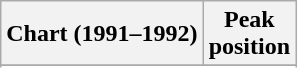<table class="wikitable sortable plainrowheaders" style="text-align:center">
<tr>
<th scope="col">Chart (1991–1992)</th>
<th scope="col">Peak<br>position</th>
</tr>
<tr>
</tr>
<tr>
</tr>
</table>
